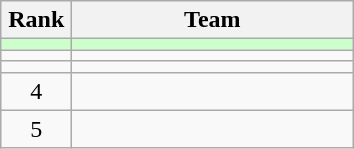<table class="wikitable" style="text-align: center;">
<tr>
<th width=40>Rank</th>
<th width=180>Team</th>
</tr>
<tr bgcolor="#ccffcc">
<td></td>
<td align="left"></td>
</tr>
<tr>
<td></td>
<td align="left"></td>
</tr>
<tr>
<td></td>
<td align="left"></td>
</tr>
<tr>
<td>4</td>
<td align="left"></td>
</tr>
<tr>
<td>5</td>
<td align="left"></td>
</tr>
</table>
